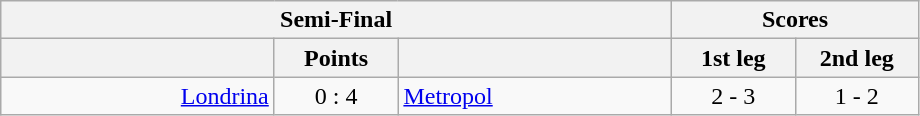<table class="wikitable" style="text-align:center;">
<tr>
<th colspan=3>Semi-Final</th>
<th colspan=3>Scores</th>
</tr>
<tr>
<th width="175"></th>
<th width="75">Points</th>
<th width="175"></th>
<th width="75">1st leg</th>
<th width="75">2nd leg</th>
</tr>
<tr>
<td align=right><a href='#'>Londrina</a></td>
<td>0 : 4</td>
<td align=left><a href='#'>Metropol</a></td>
<td>2 - 3</td>
<td>1 - 2</td>
</tr>
</table>
